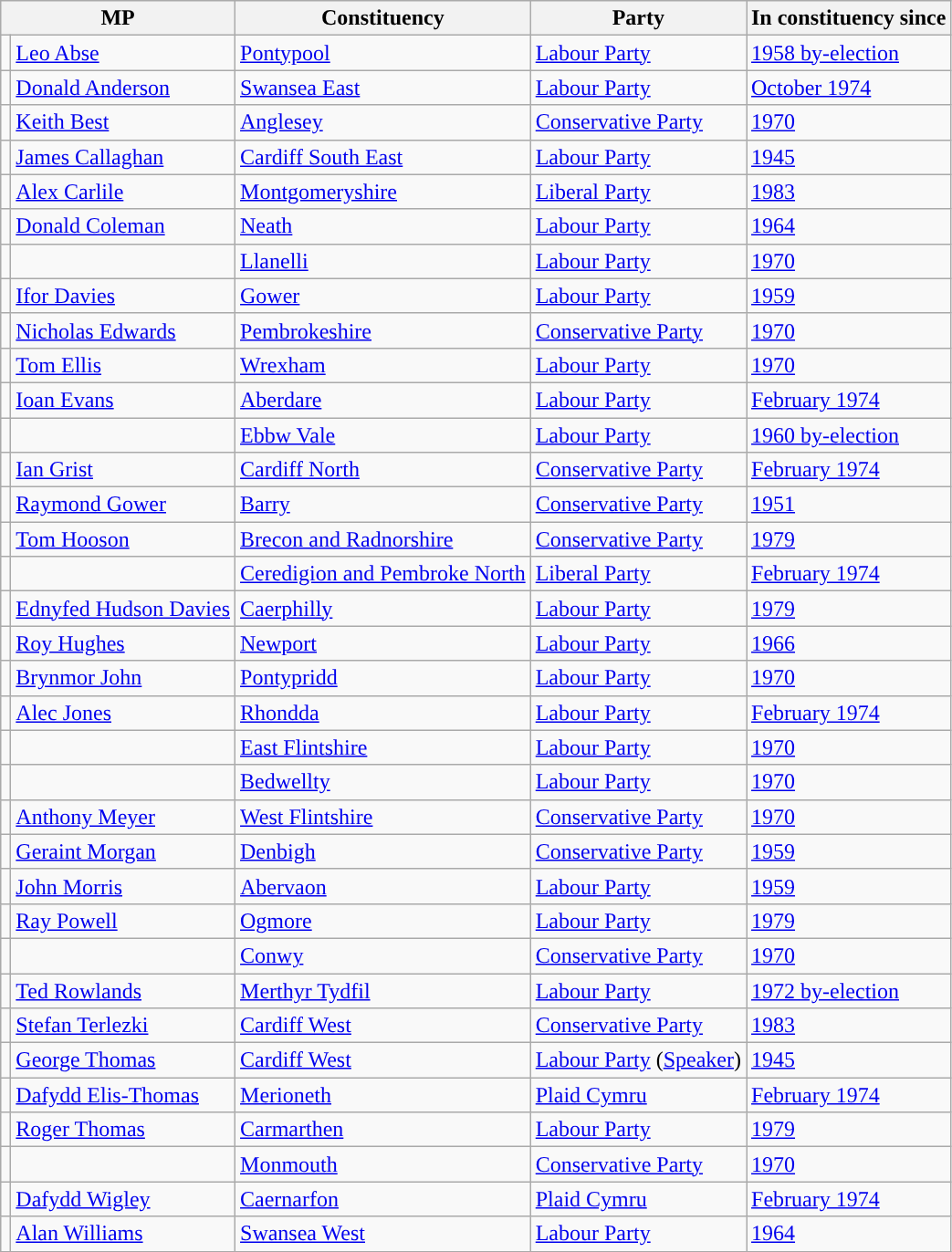<table class="wikitable sortable">
<tr>
<th colspan="2">MP</th>
<th>Constituency</th>
<th>Party</th>
<th>In constituency since</th>
</tr>
<tr>
<td style="color:inherit;background-color: "></td>
<td><a href='#'>Leo Abse</a></td>
<td><a href='#'>Pontypool</a></td>
<td><a href='#'>Labour Party</a></td>
<td><a href='#'>1958 by-election</a></td>
</tr>
<tr>
<td style="color:inherit;background-color: "></td>
<td><a href='#'>Donald Anderson</a></td>
<td><a href='#'>Swansea East</a></td>
<td><a href='#'>Labour Party</a></td>
<td><a href='#'>October 1974</a></td>
</tr>
<tr>
<td style="color:inherit;background-color: "></td>
<td><a href='#'>Keith Best</a></td>
<td><a href='#'>Anglesey</a></td>
<td><a href='#'>Conservative Party</a></td>
<td><a href='#'>1970</a></td>
</tr>
<tr>
<td style="color:inherit;background-color: "></td>
<td><a href='#'>James Callaghan</a></td>
<td><a href='#'>Cardiff South East</a></td>
<td><a href='#'>Labour Party</a></td>
<td><a href='#'>1945</a></td>
</tr>
<tr>
<td style="color:inherit;background:"></td>
<td><a href='#'>Alex Carlile</a></td>
<td><a href='#'>Montgomeryshire</a></td>
<td><a href='#'>Liberal Party</a></td>
<td><a href='#'>1983</a></td>
</tr>
<tr>
<td style="color:inherit;background-color: "></td>
<td><a href='#'>Donald Coleman</a></td>
<td><a href='#'>Neath</a></td>
<td><a href='#'>Labour Party</a></td>
<td><a href='#'>1964</a></td>
</tr>
<tr>
<td style="color:inherit;background-color: "></td>
<td></td>
<td><a href='#'>Llanelli</a></td>
<td><a href='#'>Labour Party</a></td>
<td><a href='#'>1970</a></td>
</tr>
<tr>
<td style="color:inherit;background-color: "></td>
<td><a href='#'>Ifor Davies</a></td>
<td><a href='#'>Gower</a></td>
<td><a href='#'>Labour Party</a></td>
<td><a href='#'>1959</a></td>
</tr>
<tr>
<td style="color:inherit;background-color: "></td>
<td><a href='#'>Nicholas Edwards</a></td>
<td><a href='#'>Pembrokeshire</a></td>
<td><a href='#'>Conservative Party</a></td>
<td><a href='#'>1970</a></td>
</tr>
<tr>
<td style="color:inherit;background-color: "></td>
<td><a href='#'>Tom Ellis</a></td>
<td><a href='#'>Wrexham</a></td>
<td><a href='#'>Labour Party</a></td>
<td><a href='#'>1970</a></td>
</tr>
<tr>
<td style="color:inherit;background-color: "></td>
<td><a href='#'>Ioan Evans</a></td>
<td><a href='#'>Aberdare</a></td>
<td><a href='#'>Labour Party</a></td>
<td><a href='#'>February 1974</a></td>
</tr>
<tr>
<td style="color:inherit;background-color: "></td>
<td></td>
<td><a href='#'>Ebbw Vale</a></td>
<td><a href='#'>Labour Party</a></td>
<td><a href='#'>1960 by-election</a></td>
</tr>
<tr>
<td style="color:inherit;background-color: "></td>
<td><a href='#'>Ian Grist</a></td>
<td><a href='#'>Cardiff North</a></td>
<td><a href='#'>Conservative Party</a></td>
<td><a href='#'>February 1974</a></td>
</tr>
<tr>
<td style="color:inherit;background-color: "></td>
<td><a href='#'>Raymond Gower</a></td>
<td><a href='#'>Barry</a></td>
<td><a href='#'>Conservative Party</a></td>
<td><a href='#'>1951</a></td>
</tr>
<tr>
<td style="color:inherit;background-color: "></td>
<td><a href='#'>Tom Hooson</a></td>
<td><a href='#'>Brecon and Radnorshire</a></td>
<td><a href='#'>Conservative Party</a></td>
<td><a href='#'>1979</a></td>
</tr>
<tr>
<td style="color:inherit;background-color: "></td>
<td></td>
<td><a href='#'>Ceredigion and Pembroke North</a></td>
<td><a href='#'>Liberal Party</a></td>
<td><a href='#'>February 1974</a></td>
</tr>
<tr>
<td style="color:inherit;background-color: "></td>
<td><a href='#'>Ednyfed Hudson Davies</a></td>
<td><a href='#'>Caerphilly</a></td>
<td><a href='#'>Labour Party</a></td>
<td><a href='#'>1979</a></td>
</tr>
<tr>
<td style="color:inherit;background-color: "></td>
<td><a href='#'>Roy Hughes</a></td>
<td><a href='#'>Newport</a></td>
<td><a href='#'>Labour Party</a></td>
<td><a href='#'>1966</a></td>
</tr>
<tr>
<td style="color:inherit;background-color: "></td>
<td><a href='#'>Brynmor John</a></td>
<td><a href='#'>Pontypridd</a></td>
<td><a href='#'>Labour Party</a></td>
<td><a href='#'>1970</a></td>
</tr>
<tr>
<td style="color:inherit;background-color: "></td>
<td><a href='#'>Alec Jones</a></td>
<td><a href='#'>Rhondda</a></td>
<td><a href='#'>Labour Party</a></td>
<td><a href='#'>February 1974</a></td>
</tr>
<tr>
<td style="color:inherit;background-color: "></td>
<td></td>
<td><a href='#'>East Flintshire</a></td>
<td><a href='#'>Labour Party</a></td>
<td><a href='#'>1970</a></td>
</tr>
<tr>
<td style="color:inherit;background-color: "></td>
<td></td>
<td><a href='#'>Bedwellty</a></td>
<td><a href='#'>Labour Party</a></td>
<td><a href='#'>1970</a></td>
</tr>
<tr>
<td style="color:inherit;background-color: "></td>
<td><a href='#'>Anthony Meyer</a></td>
<td><a href='#'>West Flintshire</a></td>
<td><a href='#'>Conservative Party</a></td>
<td><a href='#'>1970</a></td>
</tr>
<tr>
<td style="color:inherit;background-color: "></td>
<td><a href='#'>Geraint Morgan</a></td>
<td><a href='#'>Denbigh</a></td>
<td><a href='#'>Conservative Party</a></td>
<td><a href='#'>1959</a></td>
</tr>
<tr>
<td style="color:inherit;background-color: "></td>
<td><a href='#'>John Morris</a></td>
<td><a href='#'>Abervaon</a></td>
<td><a href='#'>Labour Party</a></td>
<td><a href='#'>1959</a></td>
</tr>
<tr>
<td style="color:inherit;background-color: "></td>
<td><a href='#'>Ray Powell</a></td>
<td><a href='#'>Ogmore</a></td>
<td><a href='#'>Labour Party</a></td>
<td><a href='#'>1979</a></td>
</tr>
<tr>
<td style="color:inherit;background-color: "></td>
<td></td>
<td><a href='#'>Conwy</a></td>
<td><a href='#'>Conservative Party</a></td>
<td><a href='#'>1970</a></td>
</tr>
<tr>
<td style="color:inherit;background-color: "></td>
<td><a href='#'>Ted Rowlands</a></td>
<td><a href='#'>Merthyr Tydfil</a></td>
<td><a href='#'>Labour Party</a></td>
<td><a href='#'>1972 by-election</a></td>
</tr>
<tr>
<td style="color:inherit;background-color: "></td>
<td><a href='#'>Stefan Terlezki</a></td>
<td><a href='#'>Cardiff West</a></td>
<td><a href='#'>Conservative Party</a></td>
<td><a href='#'>1983</a></td>
</tr>
<tr>
<td></td>
<td><a href='#'>George Thomas</a></td>
<td><a href='#'>Cardiff West</a></td>
<td><a href='#'>Labour Party</a> (<a href='#'>Speaker</a>)</td>
<td><a href='#'>1945</a></td>
</tr>
<tr>
<td style="color:inherit;background-color: "></td>
<td><a href='#'>Dafydd Elis-Thomas</a></td>
<td><a href='#'>Merioneth</a></td>
<td><a href='#'>Plaid Cymru</a></td>
<td><a href='#'>February 1974</a></td>
</tr>
<tr>
<td style="color:inherit;background-color: "></td>
<td><a href='#'>Roger Thomas</a></td>
<td><a href='#'>Carmarthen</a></td>
<td><a href='#'>Labour Party</a></td>
<td><a href='#'>1979</a></td>
</tr>
<tr>
<td style="color:inherit;background-color: "></td>
<td></td>
<td><a href='#'>Monmouth</a></td>
<td><a href='#'>Conservative Party</a></td>
<td><a href='#'>1970</a></td>
</tr>
<tr>
<td style="color:inherit;background-color: "></td>
<td><a href='#'>Dafydd Wigley</a></td>
<td><a href='#'>Caernarfon</a></td>
<td><a href='#'>Plaid Cymru</a></td>
<td><a href='#'>February 1974</a></td>
</tr>
<tr>
<td style="color:inherit;background-color: "></td>
<td><a href='#'>Alan Williams</a></td>
<td><a href='#'>Swansea West</a></td>
<td><a href='#'>Labour Party</a></td>
<td><a href='#'>1964</a></td>
</tr>
</table>
